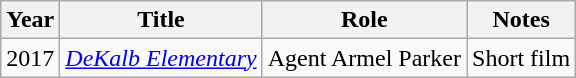<table class="wikitable" style="text-align:center;">
<tr>
<th>Year</th>
<th>Title</th>
<th>Role</th>
<th>Notes</th>
</tr>
<tr>
<td>2017</td>
<td><em><a href='#'>DeKalb Elementary</a></em></td>
<td>Agent Armel Parker</td>
<td>Short film</td>
</tr>
</table>
